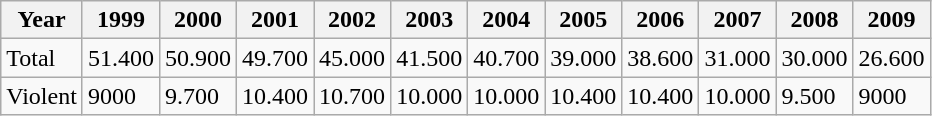<table class="wikitable">
<tr>
<th>Year</th>
<th>1999</th>
<th>2000</th>
<th>2001</th>
<th>2002</th>
<th>2003</th>
<th>2004</th>
<th>2005</th>
<th>2006</th>
<th>2007</th>
<th>2008</th>
<th>2009</th>
</tr>
<tr>
<td>Total</td>
<td>51.400</td>
<td>50.900</td>
<td>49.700</td>
<td>45.000</td>
<td>41.500</td>
<td>40.700</td>
<td>39.000</td>
<td>38.600</td>
<td>31.000</td>
<td>30.000</td>
<td>26.600</td>
</tr>
<tr>
<td>Violent</td>
<td>9000</td>
<td>9.700</td>
<td>10.400</td>
<td>10.700</td>
<td>10.000</td>
<td>10.000</td>
<td>10.400</td>
<td>10.400</td>
<td>10.000</td>
<td>9.500</td>
<td>9000</td>
</tr>
</table>
